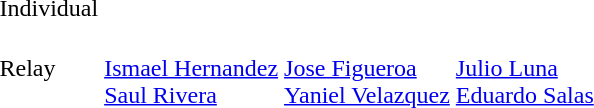<table>
<tr>
<td>Individual</td>
<td></td>
<td></td>
<td></td>
</tr>
<tr>
<td>Relay</td>
<td><br><a href='#'>Ismael Hernandez</a><br><a href='#'>Saul Rivera</a></td>
<td><br><a href='#'>Jose Figueroa</a><br><a href='#'>Yaniel Velazquez</a></td>
<td><br><a href='#'>Julio Luna</a><br><a href='#'>Eduardo Salas</a></td>
</tr>
<tr>
</tr>
</table>
